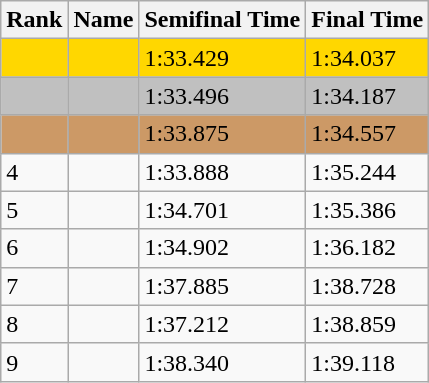<table class="wikitable">
<tr>
<th>Rank</th>
<th>Name</th>
<th>Semifinal Time</th>
<th>Final Time</th>
</tr>
<tr style="background:gold;">
<td></td>
<td></td>
<td>1:33.429</td>
<td>1:34.037</td>
</tr>
<tr style="background:silver;">
<td></td>
<td></td>
<td>1:33.496</td>
<td>1:34.187</td>
</tr>
<tr style="background:#CC9966;">
<td></td>
<td></td>
<td>1:33.875</td>
<td>1:34.557</td>
</tr>
<tr>
<td>4</td>
<td></td>
<td>1:33.888</td>
<td>1:35.244</td>
</tr>
<tr>
<td>5</td>
<td></td>
<td>1:34.701</td>
<td>1:35.386</td>
</tr>
<tr>
<td>6</td>
<td></td>
<td>1:34.902</td>
<td>1:36.182</td>
</tr>
<tr>
<td>7</td>
<td></td>
<td>1:37.885</td>
<td>1:38.728</td>
</tr>
<tr>
<td>8</td>
<td></td>
<td>1:37.212</td>
<td>1:38.859</td>
</tr>
<tr>
<td>9</td>
<td></td>
<td>1:38.340</td>
<td>1:39.118</td>
</tr>
</table>
